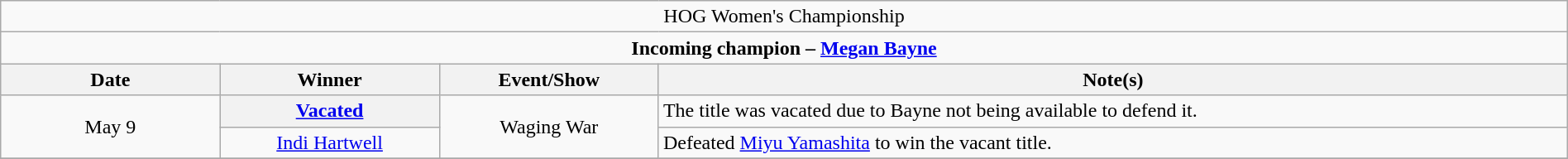<table class="wikitable" style="text-align:center; width:100%;">
<tr>
<td colspan="4" style="text-align: center;">HOG Women's Championship</td>
</tr>
<tr>
<td colspan="4" style="text-align: center;"><strong>Incoming champion – <a href='#'>Megan Bayne</a></strong></td>
</tr>
<tr>
<th width=14%>Date</th>
<th width=14%>Winner</th>
<th width=14%>Event/Show</th>
<th width=58%>Note(s)</th>
</tr>
<tr>
<td rowspan=2>May 9</td>
<th><a href='#'>Vacated</a></th>
<td rowspan=2>Waging War</td>
<td align=left>The title was vacated due to Bayne not being available to defend it.</td>
</tr>
<tr>
<td><a href='#'>Indi Hartwell</a></td>
<td align=left>Defeated <a href='#'>Miyu Yamashita</a> to win the vacant title.</td>
</tr>
<tr>
</tr>
</table>
